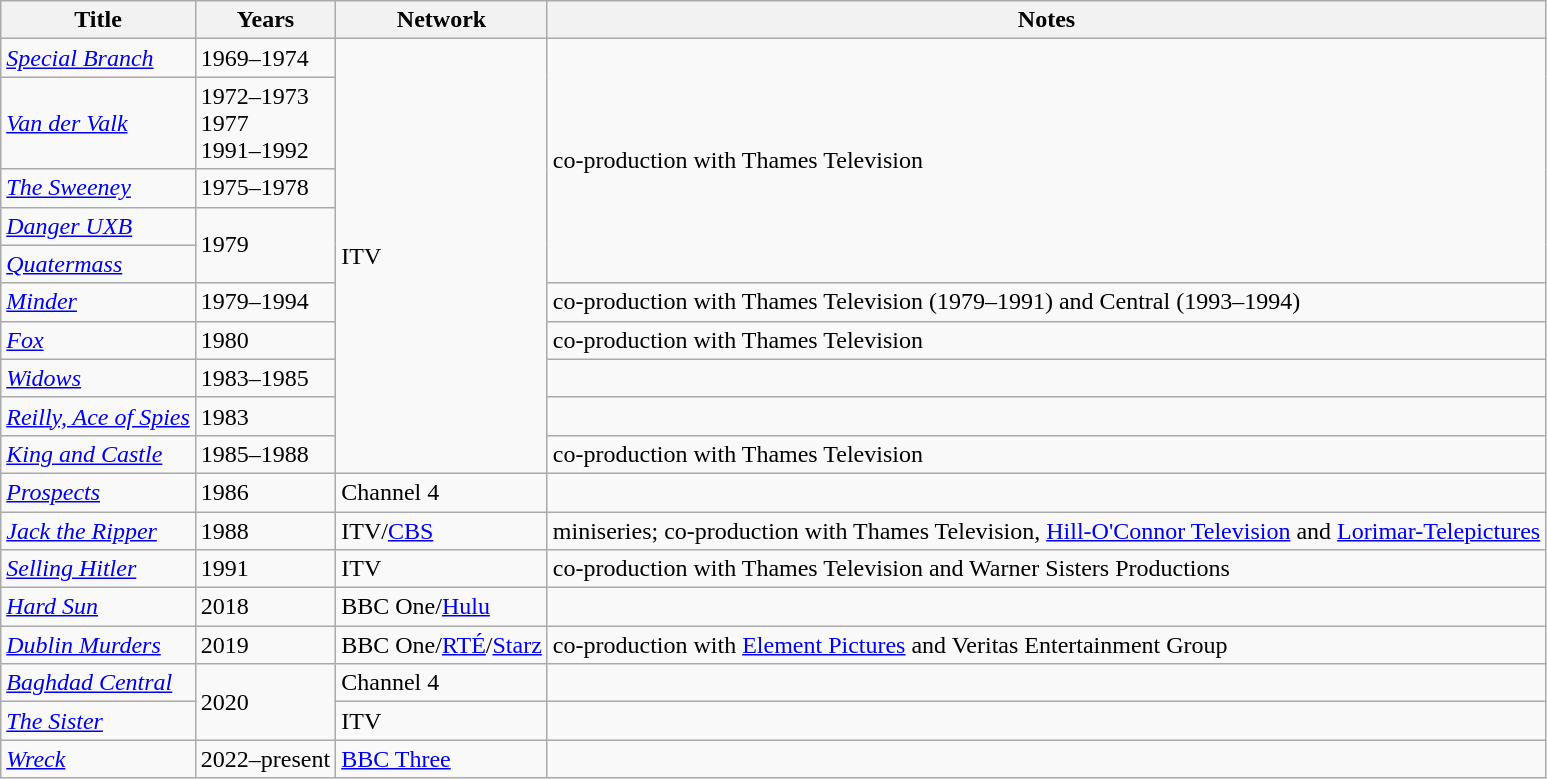<table class="wikitable sortable">
<tr>
<th>Title</th>
<th>Years</th>
<th>Network</th>
<th>Notes</th>
</tr>
<tr>
<td><em><a href='#'>Special Branch</a></em></td>
<td>1969–1974</td>
<td rowspan="10">ITV</td>
<td rowspan="5">co-production with Thames Television</td>
</tr>
<tr>
<td><em><a href='#'>Van der Valk</a></em></td>
<td>1972–1973<br>1977<br>1991–1992</td>
</tr>
<tr>
<td><em><a href='#'>The Sweeney</a></em></td>
<td>1975–1978</td>
</tr>
<tr>
<td><em><a href='#'>Danger UXB</a></em></td>
<td rowspan="2">1979</td>
</tr>
<tr>
<td><em><a href='#'>Quatermass</a></em></td>
</tr>
<tr>
<td><em><a href='#'>Minder</a></em></td>
<td>1979–1994</td>
<td>co-production with Thames Television (1979–1991) and Central (1993–1994)</td>
</tr>
<tr>
<td><em><a href='#'>Fox</a></em></td>
<td>1980</td>
<td>co-production with Thames Television</td>
</tr>
<tr>
<td><em><a href='#'>Widows</a></em></td>
<td>1983–1985</td>
<td></td>
</tr>
<tr>
<td><em><a href='#'>Reilly, Ace of Spies</a></em></td>
<td>1983</td>
<td></td>
</tr>
<tr>
<td><em><a href='#'>King and Castle</a></em></td>
<td>1985–1988</td>
<td>co-production with Thames Television</td>
</tr>
<tr>
<td><em><a href='#'>Prospects</a></em></td>
<td>1986</td>
<td>Channel 4</td>
<td></td>
</tr>
<tr>
<td><em><a href='#'>Jack the Ripper</a></em></td>
<td>1988</td>
<td>ITV/<a href='#'>CBS</a></td>
<td>miniseries; co-production with Thames Television, <a href='#'>Hill-O'Connor Television</a> and <a href='#'>Lorimar-Telepictures</a></td>
</tr>
<tr>
<td><em><a href='#'>Selling Hitler</a></em></td>
<td>1991</td>
<td>ITV</td>
<td>co-production with Thames Television and Warner Sisters Productions</td>
</tr>
<tr>
<td><em><a href='#'>Hard Sun</a></em></td>
<td>2018</td>
<td>BBC One/<a href='#'>Hulu</a></td>
<td></td>
</tr>
<tr>
<td><em><a href='#'>Dublin Murders</a></em></td>
<td>2019</td>
<td>BBC One/<a href='#'>RTÉ</a>/<a href='#'>Starz</a></td>
<td>co-production with <a href='#'>Element Pictures</a> and Veritas Entertainment Group</td>
</tr>
<tr>
<td><em><a href='#'>Baghdad Central</a></em></td>
<td rowspan="2">2020</td>
<td>Channel 4</td>
<td></td>
</tr>
<tr>
<td><em><a href='#'>The Sister</a></em></td>
<td>ITV</td>
<td></td>
</tr>
<tr>
<td><em><a href='#'>Wreck</a></em></td>
<td>2022–present</td>
<td><a href='#'>BBC Three</a></td>
<td></td>
</tr>
</table>
